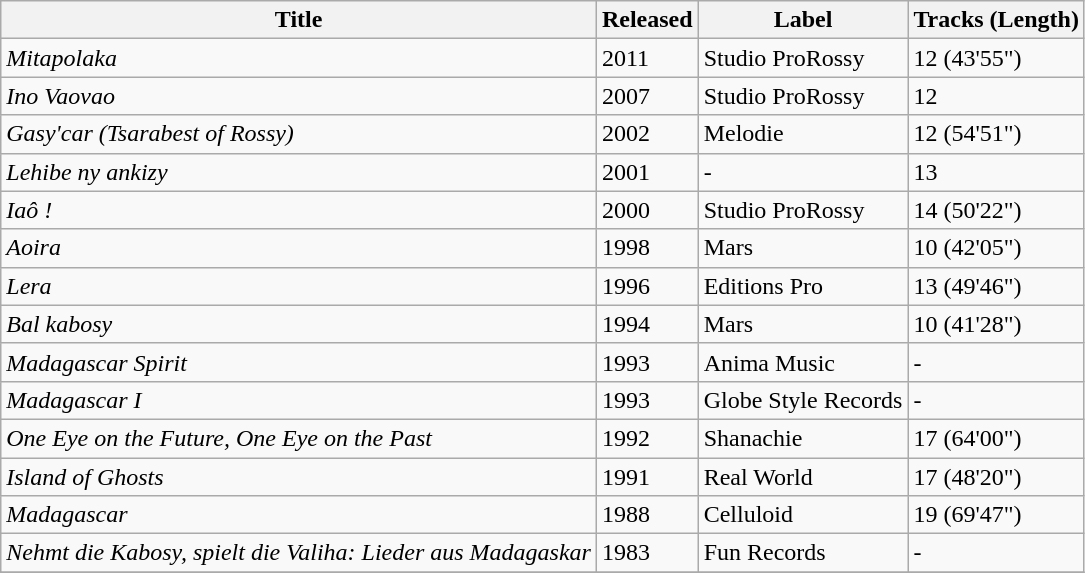<table class="wikitable">
<tr>
<th>Title</th>
<th>Released</th>
<th>Label</th>
<th>Tracks (Length)</th>
</tr>
<tr>
<td><em>Mitapolaka</em></td>
<td>2011</td>
<td>Studio ProRossy</td>
<td>12 (43'55")</td>
</tr>
<tr>
<td><em>Ino Vaovao</em></td>
<td>2007</td>
<td>Studio ProRossy</td>
<td>12</td>
</tr>
<tr>
<td><em>Gasy'car (Tsarabest of Rossy)</em></td>
<td>2002</td>
<td>Melodie</td>
<td>12 (54'51")</td>
</tr>
<tr>
<td><em>Lehibe ny ankizy</em></td>
<td>2001</td>
<td>-</td>
<td>13</td>
</tr>
<tr>
<td><em>Iaô !</em></td>
<td>2000</td>
<td>Studio ProRossy</td>
<td>14 (50'22")</td>
</tr>
<tr>
<td><em>Aoira</em></td>
<td>1998</td>
<td>Mars</td>
<td>10 (42'05")</td>
</tr>
<tr>
<td><em>Lera</em></td>
<td>1996</td>
<td>Editions Pro</td>
<td>13 (49'46")</td>
</tr>
<tr>
<td><em>Bal kabosy</em></td>
<td>1994</td>
<td>Mars</td>
<td>10 (41'28")</td>
</tr>
<tr>
<td><em>Madagascar Spirit</em></td>
<td>1993</td>
<td>Anima Music</td>
<td>-</td>
</tr>
<tr>
<td><em>Madagascar I</em></td>
<td>1993</td>
<td>Globe Style Records</td>
<td>-</td>
</tr>
<tr>
<td><em>One Eye on the Future, One Eye on the Past</em></td>
<td>1992</td>
<td>Shanachie</td>
<td>17 (64'00")</td>
</tr>
<tr>
<td><em>Island of Ghosts</em></td>
<td>1991</td>
<td>Real World</td>
<td>17 (48'20")</td>
</tr>
<tr>
<td><em>Madagascar</em></td>
<td>1988</td>
<td>Celluloid</td>
<td>19 (69'47")</td>
</tr>
<tr>
<td><em>Nehmt die Kabosy, spielt die Valiha: Lieder aus Madagaskar</em></td>
<td>1983</td>
<td>Fun Records</td>
<td>-</td>
</tr>
<tr>
</tr>
</table>
